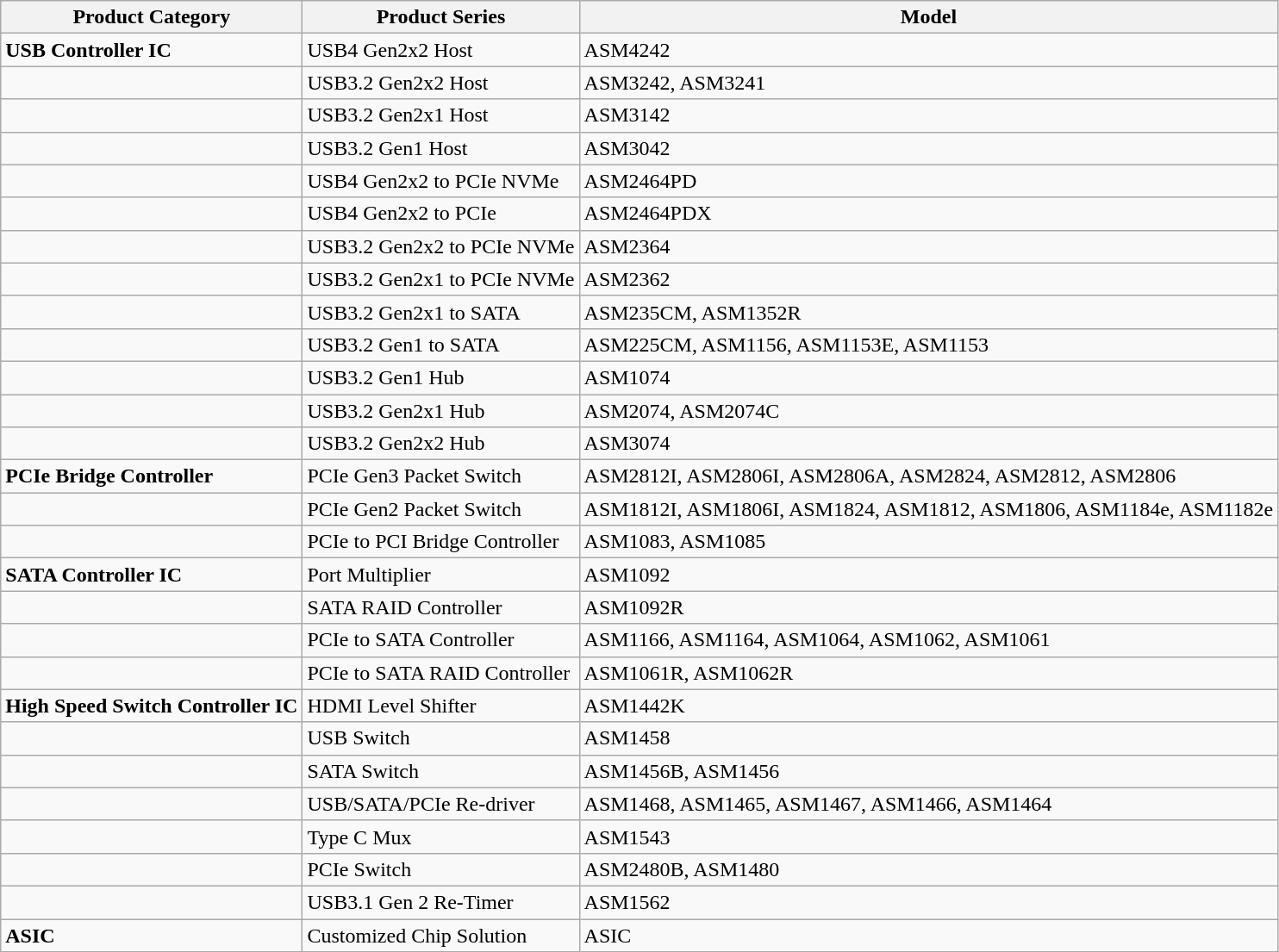<table class="wikitable">
<tr>
<th>Product Category</th>
<th>Product Series</th>
<th>Model</th>
</tr>
<tr>
<td><strong>USB Controller IC</strong></td>
<td>USB4 Gen2x2 Host</td>
<td>ASM4242</td>
</tr>
<tr>
<td></td>
<td>USB3.2 Gen2x2 Host</td>
<td>ASM3242, ASM3241</td>
</tr>
<tr>
<td></td>
<td>USB3.2 Gen2x1 Host</td>
<td>ASM3142</td>
</tr>
<tr>
<td></td>
<td>USB3.2 Gen1 Host</td>
<td>ASM3042</td>
</tr>
<tr>
<td></td>
<td>USB4 Gen2x2 to PCIe NVMe</td>
<td>ASM2464PD</td>
</tr>
<tr>
<td></td>
<td>USB4 Gen2x2 to PCIe</td>
<td>ASM2464PDX</td>
</tr>
<tr>
<td></td>
<td>USB3.2 Gen2x2 to PCIe NVMe</td>
<td>ASM2364</td>
</tr>
<tr>
<td></td>
<td>USB3.2 Gen2x1 to PCIe NVMe</td>
<td>ASM2362</td>
</tr>
<tr>
<td></td>
<td>USB3.2 Gen2x1 to SATA</td>
<td>ASM235CM, ASM1352R</td>
</tr>
<tr>
<td></td>
<td>USB3.2 Gen1 to SATA</td>
<td>ASM225CM, ASM1156, ASM1153E, ASM1153</td>
</tr>
<tr>
<td></td>
<td>USB3.2 Gen1 Hub</td>
<td>ASM1074</td>
</tr>
<tr>
<td></td>
<td>USB3.2 Gen2x1 Hub</td>
<td>ASM2074, ASM2074C</td>
</tr>
<tr>
<td></td>
<td>USB3.2 Gen2x2 Hub</td>
<td>ASM3074</td>
</tr>
<tr>
<td><strong>PCIe Bridge Controller</strong></td>
<td>PCIe Gen3 Packet Switch</td>
<td>ASM2812I, ASM2806I, ASM2806A, ASM2824, ASM2812, ASM2806</td>
</tr>
<tr>
<td></td>
<td>PCIe Gen2 Packet Switch</td>
<td>ASM1812I, ASM1806I, ASM1824, ASM1812, ASM1806, ASM1184e, ASM1182e</td>
</tr>
<tr>
<td></td>
<td>PCIe to PCI Bridge Controller</td>
<td>ASM1083, ASM1085</td>
</tr>
<tr>
<td><strong>SATA Controller IC</strong></td>
<td>Port Multiplier</td>
<td>ASM1092</td>
</tr>
<tr>
<td></td>
<td>SATA RAID Controller</td>
<td>ASM1092R</td>
</tr>
<tr>
<td></td>
<td>PCIe to SATA Controller</td>
<td>ASM1166, ASM1164, ASM1064, ASM1062, ASM1061</td>
</tr>
<tr>
<td></td>
<td>PCIe to SATA RAID Controller</td>
<td>ASM1061R, ASM1062R</td>
</tr>
<tr>
<td><strong>High Speed Switch Controller IC</strong></td>
<td>HDMI Level Shifter</td>
<td>ASM1442K</td>
</tr>
<tr>
<td></td>
<td>USB Switch</td>
<td>ASM1458</td>
</tr>
<tr>
<td></td>
<td>SATA Switch</td>
<td>ASM1456B, ASM1456</td>
</tr>
<tr>
<td></td>
<td>USB/SATA/PCIe Re-driver</td>
<td>ASM1468, ASM1465, ASM1467, ASM1466, ASM1464</td>
</tr>
<tr>
<td></td>
<td>Type C Mux</td>
<td>ASM1543</td>
</tr>
<tr>
<td></td>
<td>PCIe Switch</td>
<td>ASM2480B, ASM1480</td>
</tr>
<tr>
<td></td>
<td>USB3.1 Gen 2 Re-Timer</td>
<td>ASM1562</td>
</tr>
<tr>
<td><strong>ASIC</strong></td>
<td>Customized Chip Solution</td>
<td>ASIC</td>
</tr>
</table>
